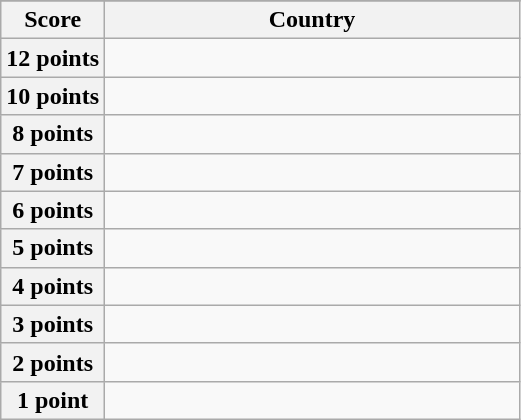<table class="wikitable">
<tr>
</tr>
<tr>
<th scope="col" width="20%">Score</th>
<th scope="col">Country</th>
</tr>
<tr>
<th scope="row">12 points</th>
<td></td>
</tr>
<tr>
<th scope="row">10 points</th>
<td></td>
</tr>
<tr>
<th scope="row">8 points</th>
<td></td>
</tr>
<tr>
<th scope="row">7 points</th>
<td></td>
</tr>
<tr>
<th scope="row">6 points</th>
<td></td>
</tr>
<tr>
<th scope="row">5 points</th>
<td></td>
</tr>
<tr>
<th scope="row">4 points</th>
<td></td>
</tr>
<tr>
<th scope="row">3 points</th>
<td></td>
</tr>
<tr>
<th scope="row">2 points</th>
<td></td>
</tr>
<tr>
<th scope="row">1 point</th>
<td></td>
</tr>
</table>
